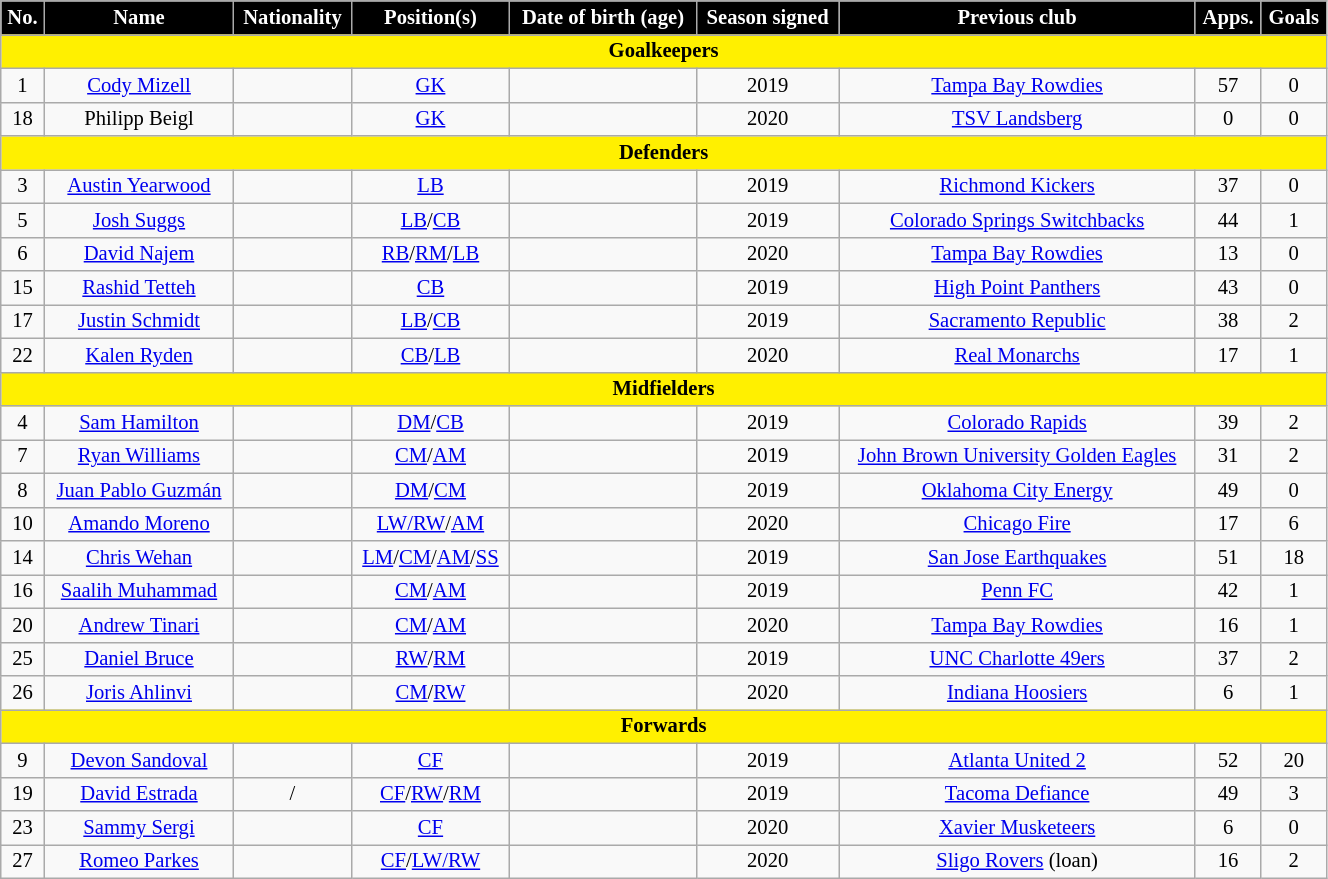<table class="wikitable" style="text-align:center; font-size:86%; width:70%;">
<tr>
<th style="background:#000; color:white; text-align:center;">No.</th>
<th style="background:#000; color:white; text-align:center;">Name</th>
<th style="background:#000; color:white; text-align:center;">Nationality</th>
<th style="background:#000; color:white; text-align:center;">Position(s)</th>
<th style="background:#000; color:white; text-align:center;">Date of birth (age)</th>
<th style="background:#000; color:white; text-align:center;">Season signed</th>
<th style="background:#000; color:white; text-align:center;">Previous club</th>
<th style="background:#000; color:white; text-align:center;">Apps. </th>
<th style="background:#000; color:white; text-align:center;">Goals </th>
</tr>
<tr>
<th colspan=9 style="background:#FFF000; color:black; text-align:center;">Goalkeepers</th>
</tr>
<tr>
<td>1</td>
<td><a href='#'>Cody Mizell</a></td>
<td></td>
<td><a href='#'>GK</a></td>
<td></td>
<td>2019</td>
<td> <a href='#'>Tampa Bay Rowdies</a></td>
<td>57</td>
<td>0</td>
</tr>
<tr>
<td>18</td>
<td>Philipp Beigl</td>
<td></td>
<td><a href='#'>GK</a></td>
<td></td>
<td>2020</td>
<td> <a href='#'>TSV Landsberg</a></td>
<td>0</td>
<td>0</td>
</tr>
<tr>
<th colspan=9 style="background:#FFF000; color:black; text-align:center;">Defenders</th>
</tr>
<tr>
<td>3</td>
<td><a href='#'>Austin Yearwood</a></td>
<td></td>
<td><a href='#'>LB</a></td>
<td></td>
<td>2019</td>
<td> <a href='#'>Richmond Kickers</a></td>
<td>37</td>
<td>0</td>
</tr>
<tr>
<td>5</td>
<td><a href='#'>Josh Suggs</a></td>
<td></td>
<td><a href='#'>LB</a>/<a href='#'>CB</a></td>
<td></td>
<td>2019</td>
<td> <a href='#'>Colorado Springs Switchbacks</a></td>
<td>44</td>
<td>1</td>
</tr>
<tr>
<td>6</td>
<td><a href='#'>David Najem</a></td>
<td></td>
<td><a href='#'>RB</a>/<a href='#'>RM</a>/<a href='#'>LB</a></td>
<td></td>
<td>2020</td>
<td> <a href='#'>Tampa Bay Rowdies</a></td>
<td>13</td>
<td>0</td>
</tr>
<tr>
<td>15</td>
<td><a href='#'>Rashid Tetteh</a></td>
<td></td>
<td><a href='#'>CB</a></td>
<td></td>
<td>2019</td>
<td> <a href='#'>High Point Panthers</a></td>
<td>43</td>
<td>0</td>
</tr>
<tr>
<td>17</td>
<td><a href='#'>Justin Schmidt</a></td>
<td></td>
<td><a href='#'>LB</a>/<a href='#'>CB</a></td>
<td></td>
<td>2019</td>
<td> <a href='#'>Sacramento Republic</a></td>
<td>38</td>
<td>2</td>
</tr>
<tr>
<td>22</td>
<td><a href='#'>Kalen Ryden</a></td>
<td></td>
<td><a href='#'>CB</a>/<a href='#'>LB</a></td>
<td></td>
<td>2020</td>
<td> <a href='#'>Real Monarchs</a></td>
<td>17</td>
<td>1</td>
</tr>
<tr>
<th colspan=9 style="background:#FFF000; color:black; text-align:center;">Midfielders</th>
</tr>
<tr>
<td>4</td>
<td><a href='#'>Sam Hamilton</a></td>
<td></td>
<td><a href='#'>DM</a>/<a href='#'>CB</a></td>
<td></td>
<td>2019</td>
<td> <a href='#'>Colorado Rapids</a></td>
<td>39</td>
<td>2</td>
</tr>
<tr>
<td>7</td>
<td><a href='#'>Ryan Williams</a></td>
<td></td>
<td><a href='#'>CM</a>/<a href='#'>AM</a></td>
<td></td>
<td>2019</td>
<td> <a href='#'>John Brown University Golden Eagles</a></td>
<td>31</td>
<td>2</td>
</tr>
<tr>
<td>8</td>
<td><a href='#'>Juan Pablo Guzmán</a></td>
<td></td>
<td><a href='#'>DM</a>/<a href='#'>CM</a></td>
<td></td>
<td>2019</td>
<td> <a href='#'>Oklahoma City Energy</a></td>
<td>49</td>
<td>0</td>
</tr>
<tr>
<td>10</td>
<td><a href='#'>Amando Moreno</a></td>
<td></td>
<td><a href='#'>LW/RW</a>/<a href='#'>AM</a></td>
<td></td>
<td>2020</td>
<td> <a href='#'>Chicago Fire</a></td>
<td>17</td>
<td>6</td>
</tr>
<tr>
<td>14</td>
<td><a href='#'>Chris Wehan</a></td>
<td></td>
<td><a href='#'>LM</a>/<a href='#'>CM</a>/<a href='#'>AM</a>/<a href='#'>SS</a></td>
<td></td>
<td>2019</td>
<td> <a href='#'>San Jose Earthquakes</a></td>
<td>51</td>
<td>18</td>
</tr>
<tr>
<td>16</td>
<td><a href='#'>Saalih Muhammad</a></td>
<td></td>
<td><a href='#'>CM</a>/<a href='#'>AM</a></td>
<td></td>
<td>2019</td>
<td> <a href='#'>Penn FC</a></td>
<td>42</td>
<td>1</td>
</tr>
<tr>
<td>20</td>
<td><a href='#'>Andrew Tinari</a></td>
<td></td>
<td><a href='#'>CM</a>/<a href='#'>AM</a></td>
<td></td>
<td>2020</td>
<td> <a href='#'>Tampa Bay Rowdies</a></td>
<td>16</td>
<td>1</td>
</tr>
<tr>
<td>25</td>
<td><a href='#'>Daniel Bruce</a></td>
<td></td>
<td><a href='#'>RW</a>/<a href='#'>RM</a></td>
<td></td>
<td>2019</td>
<td> <a href='#'>UNC Charlotte 49ers</a></td>
<td>37</td>
<td>2</td>
</tr>
<tr>
<td>26</td>
<td><a href='#'>Joris Ahlinvi</a></td>
<td></td>
<td><a href='#'>CM</a>/<a href='#'>RW</a></td>
<td></td>
<td>2020</td>
<td> <a href='#'>Indiana Hoosiers</a></td>
<td>6</td>
<td>1</td>
</tr>
<tr>
<th colspan=9 style="background:#FFF000; color:black; text-align:center;">Forwards</th>
</tr>
<tr>
<td>9</td>
<td><a href='#'>Devon Sandoval</a></td>
<td></td>
<td><a href='#'>CF</a></td>
<td></td>
<td>2019</td>
<td> <a href='#'>Atlanta United 2</a></td>
<td>52</td>
<td>20</td>
</tr>
<tr>
<td>19</td>
<td><a href='#'>David Estrada</a></td>
<td>/</td>
<td><a href='#'>CF</a>/<a href='#'>RW</a>/<a href='#'>RM</a></td>
<td></td>
<td>2019</td>
<td> <a href='#'>Tacoma Defiance</a></td>
<td>49</td>
<td>3</td>
</tr>
<tr>
<td>23</td>
<td><a href='#'>Sammy Sergi</a></td>
<td></td>
<td><a href='#'>CF</a></td>
<td></td>
<td>2020</td>
<td> <a href='#'>Xavier Musketeers</a></td>
<td>6</td>
<td>0</td>
</tr>
<tr>
<td>27</td>
<td><a href='#'>Romeo Parkes</a></td>
<td></td>
<td><a href='#'>CF</a>/<a href='#'>LW/RW</a></td>
<td></td>
<td>2020</td>
<td> <a href='#'>Sligo Rovers</a> (loan)</td>
<td>16</td>
<td>2</td>
</tr>
</table>
